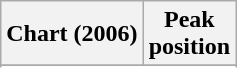<table class="wikitable sortable plainrowheaders">
<tr>
<th scope="col">Chart (2006)</th>
<th scope="col">Peak<br>position</th>
</tr>
<tr>
</tr>
<tr>
</tr>
<tr>
</tr>
<tr>
</tr>
</table>
